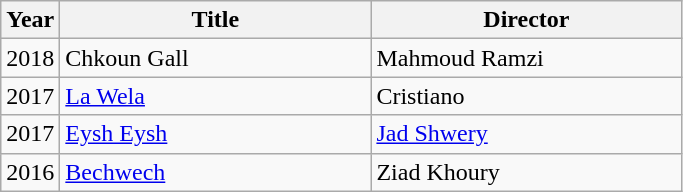<table class="wikitable">
<tr>
<th>Year</th>
<th style="width:200px;">Title</th>
<th style="width:200px;">Director</th>
</tr>
<tr>
<td>2018</td>
<td>Chkoun Gall</td>
<td>Mahmoud Ramzi</td>
</tr>
<tr>
<td>2017</td>
<td><a href='#'>La Wela</a></td>
<td>Cristiano</td>
</tr>
<tr>
<td>2017</td>
<td><a href='#'>Eysh Eysh</a></td>
<td><a href='#'>Jad Shwery</a></td>
</tr>
<tr>
<td>2016</td>
<td><a href='#'>Bechwech</a></td>
<td>Ziad Khoury</td>
</tr>
</table>
